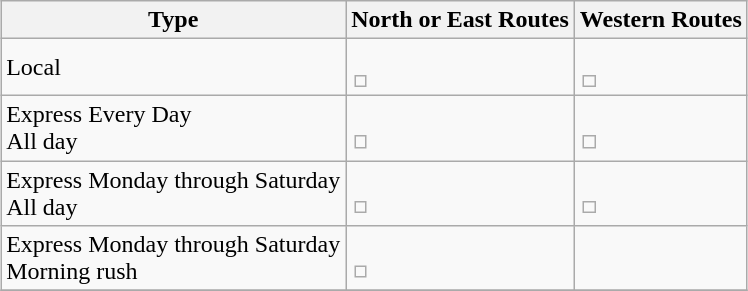<table class="wikitable" style="margin:1em auto;">
<tr>
<th>Type</th>
<th>North or East Routes</th>
<th>Western Routes</th>
</tr>
<tr>
<td>Local</td>
<td><br><table style="border:0px;">
<tr>
<td></td>
</tr>
</table>
</td>
<td><br><table style="border:0px;">
<tr>
<td></td>
</tr>
</table>
</td>
</tr>
<tr>
<td>Express Every Day<br>All day</td>
<td><br><table style="border:0px;">
<tr>
<td></td>
</tr>
</table>
</td>
<td><br><table style="border:0px;">
<tr>
<td></td>
</tr>
</table>
</td>
</tr>
<tr>
<td>Express Monday through Saturday<br>All day</td>
<td><br><table style="border:0px;">
<tr>
<td></td>
</tr>
</table>
</td>
<td><br><table style="border:0px;">
<tr>
<td></td>
</tr>
</table>
</td>
</tr>
<tr>
<td>Express Monday through Saturday<br>Morning rush</td>
<td><br><table style="border:0px;">
<tr>
<td></td>
</tr>
</table>
</td>
<td></td>
</tr>
<tr>
</tr>
</table>
